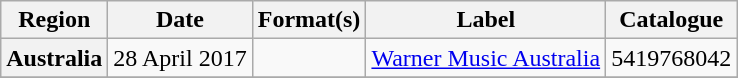<table class="wikitable plainrowheaders">
<tr>
<th scope="col">Region</th>
<th scope="col">Date</th>
<th scope="col">Format(s)</th>
<th scope="col">Label</th>
<th scope="col">Catalogue</th>
</tr>
<tr>
<th scope="row">Australia</th>
<td>28 April 2017</td>
<td></td>
<td><a href='#'>Warner Music Australia</a></td>
<td>5419768042</td>
</tr>
<tr>
</tr>
</table>
